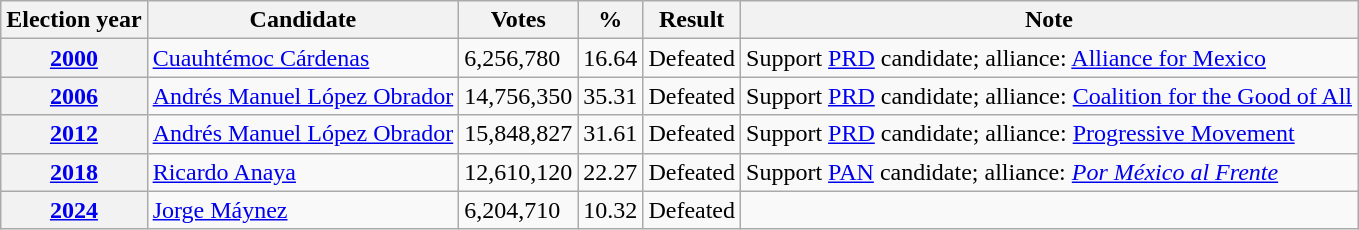<table class="wikitable">
<tr>
<th>Election year</th>
<th>Candidate</th>
<th>Votes</th>
<th>%</th>
<th>Result</th>
<th>Note</th>
</tr>
<tr>
<th><a href='#'>2000</a></th>
<td><a href='#'>Cuauhtémoc Cárdenas</a></td>
<td>6,256,780</td>
<td>16.64</td>
<td> Defeated</td>
<td>Support <a href='#'>PRD</a> candidate; alliance: <a href='#'>Alliance for Mexico</a></td>
</tr>
<tr>
<th><a href='#'>2006</a></th>
<td><a href='#'>Andrés Manuel López Obrador</a></td>
<td>14,756,350</td>
<td>35.31</td>
<td> Defeated</td>
<td>Support <a href='#'>PRD</a> candidate; alliance: <a href='#'>Coalition for the Good of All</a></td>
</tr>
<tr>
<th><a href='#'>2012</a></th>
<td><a href='#'>Andrés Manuel López Obrador</a></td>
<td>15,848,827</td>
<td>31.61</td>
<td> Defeated</td>
<td>Support <a href='#'>PRD</a> candidate; alliance: <a href='#'>Progressive Movement</a></td>
</tr>
<tr>
<th><a href='#'>2018</a></th>
<td><a href='#'>Ricardo Anaya</a></td>
<td>12,610,120</td>
<td>22.27</td>
<td> Defeated</td>
<td>Support <a href='#'>PAN</a> candidate; alliance: <em><a href='#'>Por México al Frente</a></em></td>
</tr>
<tr>
<th><a href='#'>2024</a></th>
<td><a href='#'>Jorge Máynez</a></td>
<td>6,204,710</td>
<td>10.32</td>
<td> Defeated</td>
<td></td>
</tr>
</table>
